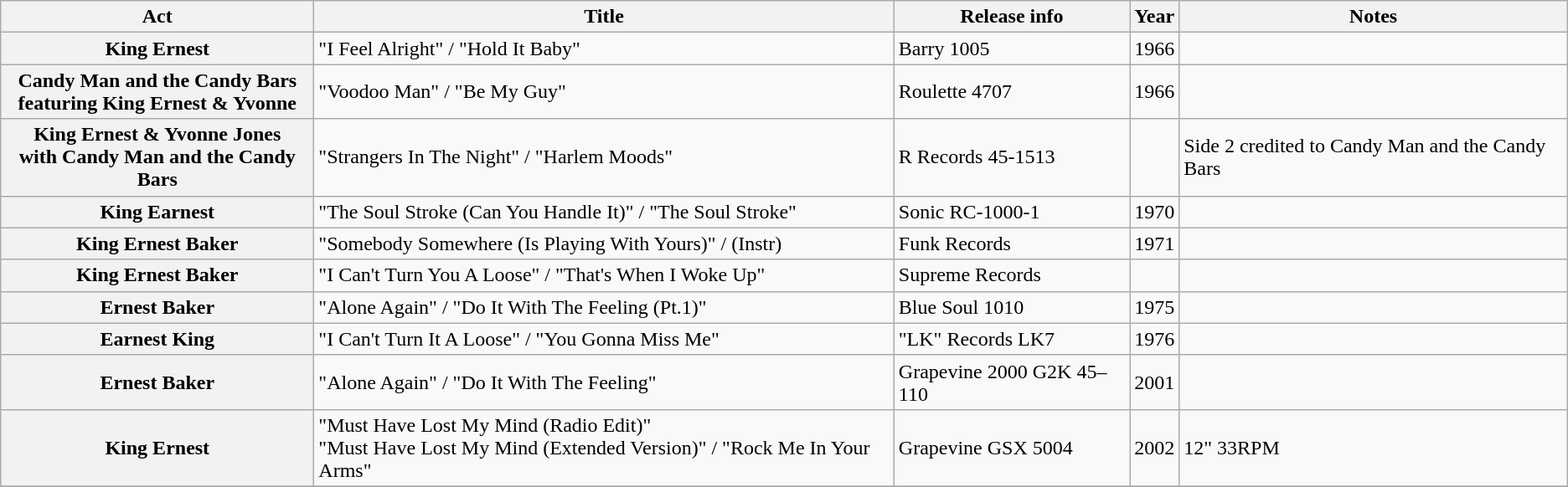<table class="wikitable plainrowheaders sortable">
<tr>
<th scope="col">Act</th>
<th scope="col">Title</th>
<th scope="col">Release info</th>
<th scope="col">Year</th>
<th scope="col" class="unsortable">Notes</th>
</tr>
<tr>
<th scope="row">King Ernest</th>
<td>"I Feel Alright" / "Hold It Baby"</td>
<td>Barry 1005</td>
<td>1966</td>
<td></td>
</tr>
<tr>
<th scope="row">Candy Man and the Candy Bars<br>featuring  King Ernest & Yvonne</th>
<td>"Voodoo Man" / "Be My Guy"</td>
<td>Roulette 4707</td>
<td>1966</td>
<td></td>
</tr>
<tr>
<th scope="row">King Ernest & Yvonne Jones<br>with Candy Man and the Candy Bars</th>
<td>"Strangers In The Night" / "Harlem Moods"</td>
<td>R Records 45-1513</td>
<td></td>
<td>Side 2 credited to Candy Man and the Candy Bars</td>
</tr>
<tr>
<th scope="row">King Earnest</th>
<td>"The Soul Stroke (Can You Handle It)" / "The Soul Stroke"</td>
<td>Sonic RC-1000-1</td>
<td>1970</td>
<td></td>
</tr>
<tr>
<th scope="row">King Ernest Baker</th>
<td>"Somebody Somewhere (Is Playing With Yours)" / (Instr)</td>
<td>Funk Records</td>
<td>1971</td>
<td></td>
</tr>
<tr>
<th scope="row">King Ernest Baker</th>
<td>"I Can't Turn You A Loose" / "That's When I Woke Up"</td>
<td>Supreme Records</td>
<td></td>
<td></td>
</tr>
<tr>
<th scope="row">Ernest Baker</th>
<td>"Alone Again" / "Do It With The Feeling (Pt.1)"</td>
<td>Blue Soul 1010</td>
<td>1975</td>
<td></td>
</tr>
<tr>
<th scope="row">Earnest King</th>
<td>"I Can't Turn It A Loose" / "You Gonna Miss Me"</td>
<td>"LK" Records LK7</td>
<td>1976</td>
<td></td>
</tr>
<tr>
<th scope="row">Ernest Baker</th>
<td>"Alone Again" / "Do It With The Feeling"</td>
<td>Grapevine 2000 G2K 45–110</td>
<td>2001</td>
<td></td>
</tr>
<tr>
<th scope="row">King Ernest</th>
<td>"Must Have Lost My Mind (Radio Edit)"<br>"Must Have Lost My Mind (Extended Version)" / "Rock Me In Your Arms"</td>
<td>Grapevine GSX 5004</td>
<td>2002</td>
<td>12" 33RPM</td>
</tr>
<tr>
</tr>
</table>
